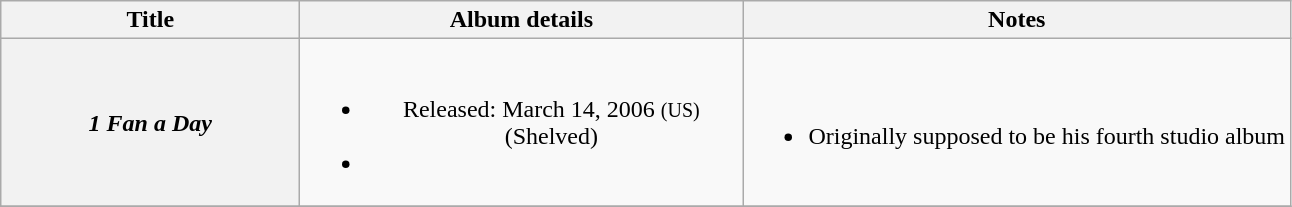<table class="wikitable plainrowheaders" style="text-align:center;">
<tr>
<th scope="col" style="width:12em;">Title</th>
<th scope="col" style="width:18em;">Album details</th>
<th scope="col">Notes</th>
</tr>
<tr>
<th scope="row"><em>1 Fan a Day</em></th>
<td><br><ul><li>Released: March 14, 2006 <small>(US)</small> (Shelved)</li><li></li></ul></td>
<td><br><ul><li>Originally supposed to be his fourth studio album</li></ul></td>
</tr>
<tr>
</tr>
</table>
